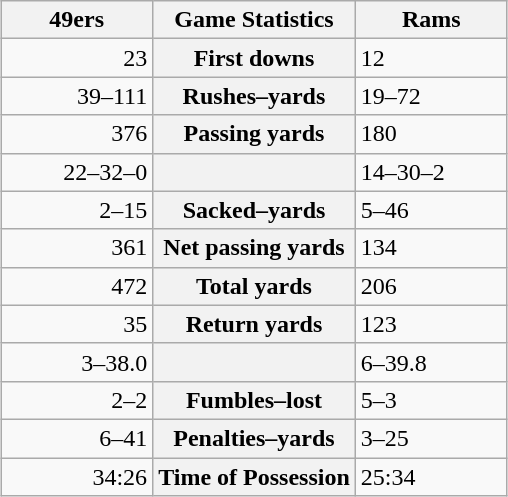<table class="wikitable" style="margin: 1em auto 1em auto">
<tr>
<th style="width:30%;">49ers</th>
<th style="width:40%;">Game Statistics</th>
<th style="width:30%;">Rams</th>
</tr>
<tr>
<td style="text-align:right;">23</td>
<th>First downs</th>
<td>12</td>
</tr>
<tr>
<td style="text-align:right;">39–111</td>
<th>Rushes–yards</th>
<td>19–72</td>
</tr>
<tr>
<td style="text-align:right;">376</td>
<th>Passing yards</th>
<td>180</td>
</tr>
<tr>
<td style="text-align:right;">22–32–0</td>
<th></th>
<td>14–30–2</td>
</tr>
<tr>
<td style="text-align:right;">2–15</td>
<th>Sacked–yards</th>
<td>5–46</td>
</tr>
<tr>
<td style="text-align:right;">361</td>
<th>Net passing yards</th>
<td>134</td>
</tr>
<tr>
<td style="text-align:right;">472</td>
<th>Total yards</th>
<td>206</td>
</tr>
<tr>
<td style="text-align:right;">35</td>
<th>Return yards</th>
<td>123</td>
</tr>
<tr>
<td style="text-align:right;">3–38.0</td>
<th></th>
<td>6–39.8</td>
</tr>
<tr>
<td style="text-align:right;">2–2</td>
<th>Fumbles–lost</th>
<td>5–3</td>
</tr>
<tr>
<td style="text-align:right;">6–41</td>
<th>Penalties–yards</th>
<td>3–25</td>
</tr>
<tr>
<td style="text-align:right;">34:26</td>
<th>Time of Possession</th>
<td>25:34</td>
</tr>
</table>
